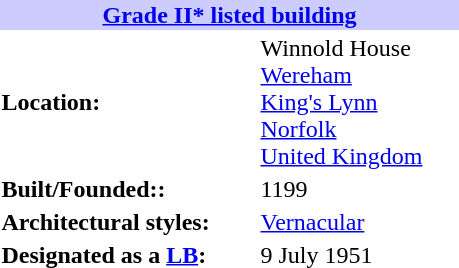<table class="toc colours collapsible collapsed" style="float:right; width:310px;">
<tr>
<th colspan="2" style="background:#ccf;"><a href='#'>Grade II* listed building</a></th>
</tr>
<tr>
<td><strong>Location:</strong></td>
<td>Winnold House<br><a href='#'>Wereham</a><br><a href='#'>King's Lynn</a><br><a href='#'>Norfolk</a><br><a href='#'>United Kingdom</a></td>
</tr>
<tr>
<td><strong>Built/Founded::</strong></td>
<td>1199</td>
</tr>
<tr>
<td><strong>Architectural styles:</strong></td>
<td><a href='#'>Vernacular</a></td>
</tr>
<tr>
<td><strong>Designated as a <a href='#'>LB</a>:</strong></td>
<td>9 July 1951</td>
</tr>
</table>
